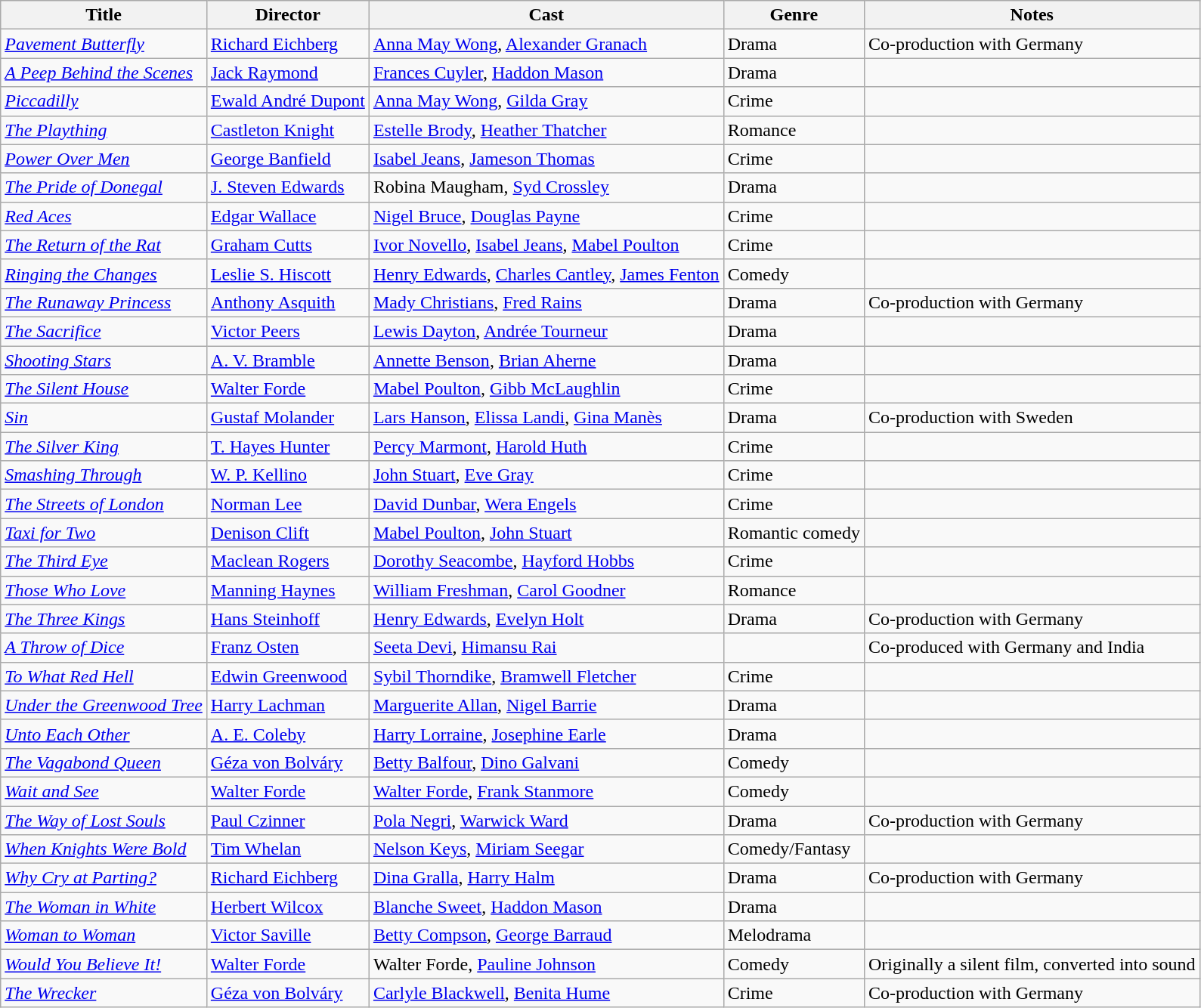<table class=wikitable>
<tr>
<th>Title</th>
<th>Director</th>
<th>Cast</th>
<th>Genre</th>
<th>Notes</th>
</tr>
<tr>
<td><em><a href='#'>Pavement Butterfly</a></em></td>
<td><a href='#'>Richard Eichberg</a></td>
<td><a href='#'>Anna May Wong</a>, <a href='#'>Alexander Granach</a></td>
<td>Drama</td>
<td>Co-production with Germany</td>
</tr>
<tr>
<td><em><a href='#'>A Peep Behind the Scenes</a></em></td>
<td><a href='#'>Jack Raymond</a></td>
<td><a href='#'>Frances Cuyler</a>, <a href='#'>Haddon Mason</a></td>
<td>Drama</td>
<td></td>
</tr>
<tr>
<td><em><a href='#'>Piccadilly</a></em></td>
<td><a href='#'>Ewald André Dupont</a></td>
<td><a href='#'>Anna May Wong</a>, <a href='#'>Gilda Gray</a></td>
<td>Crime</td>
<td></td>
</tr>
<tr>
<td><em><a href='#'>The Plaything</a></em></td>
<td><a href='#'>Castleton Knight</a></td>
<td><a href='#'>Estelle Brody</a>, <a href='#'>Heather Thatcher</a></td>
<td>Romance</td>
<td></td>
</tr>
<tr>
<td><em><a href='#'>Power Over Men</a></em></td>
<td><a href='#'>George Banfield</a></td>
<td><a href='#'>Isabel Jeans</a>, <a href='#'>Jameson Thomas</a></td>
<td>Crime</td>
<td></td>
</tr>
<tr>
<td><em><a href='#'>The Pride of Donegal</a></em></td>
<td><a href='#'>J. Steven Edwards</a></td>
<td>Robina Maugham, <a href='#'>Syd Crossley</a></td>
<td>Drama</td>
<td></td>
</tr>
<tr>
<td><em><a href='#'>Red Aces</a></em></td>
<td><a href='#'>Edgar Wallace</a></td>
<td><a href='#'>Nigel Bruce</a>, <a href='#'>Douglas Payne</a></td>
<td>Crime</td>
<td></td>
</tr>
<tr>
<td><em><a href='#'>The Return of the Rat</a></em></td>
<td><a href='#'>Graham Cutts</a></td>
<td><a href='#'>Ivor Novello</a>, <a href='#'>Isabel Jeans</a>, <a href='#'>Mabel Poulton</a></td>
<td>Crime</td>
<td></td>
</tr>
<tr>
<td><em><a href='#'>Ringing the Changes</a></em></td>
<td><a href='#'>Leslie S. Hiscott</a></td>
<td><a href='#'>Henry Edwards</a>, <a href='#'>Charles Cantley</a>, <a href='#'>James Fenton</a></td>
<td>Comedy</td>
<td></td>
</tr>
<tr>
<td><em><a href='#'>The Runaway Princess</a></em></td>
<td><a href='#'>Anthony Asquith</a></td>
<td><a href='#'>Mady Christians</a>, <a href='#'>Fred Rains</a></td>
<td>Drama</td>
<td>Co-production with Germany</td>
</tr>
<tr>
<td><em><a href='#'>The Sacrifice</a></em></td>
<td><a href='#'>Victor Peers</a></td>
<td><a href='#'>Lewis Dayton</a>, <a href='#'>Andrée Tourneur</a></td>
<td>Drama</td>
<td></td>
</tr>
<tr>
<td><em><a href='#'>Shooting Stars</a></em></td>
<td><a href='#'>A. V. Bramble</a></td>
<td><a href='#'>Annette Benson</a>, <a href='#'>Brian Aherne</a></td>
<td>Drama</td>
<td></td>
</tr>
<tr>
<td><em><a href='#'>The Silent House</a></em></td>
<td><a href='#'>Walter Forde</a></td>
<td><a href='#'>Mabel Poulton</a>, <a href='#'>Gibb McLaughlin</a></td>
<td>Crime</td>
<td></td>
</tr>
<tr>
<td><em><a href='#'>Sin</a></em></td>
<td><a href='#'>Gustaf Molander</a></td>
<td><a href='#'>Lars Hanson</a>, <a href='#'>Elissa Landi</a>, <a href='#'>Gina Manès</a></td>
<td>Drama</td>
<td>Co-production with Sweden</td>
</tr>
<tr>
<td><em><a href='#'>The Silver King</a></em></td>
<td><a href='#'>T. Hayes Hunter</a></td>
<td><a href='#'>Percy Marmont</a>, <a href='#'>Harold Huth</a></td>
<td>Crime</td>
<td></td>
</tr>
<tr>
<td><em><a href='#'>Smashing Through</a></em></td>
<td><a href='#'>W. P. Kellino</a></td>
<td><a href='#'>John Stuart</a>, <a href='#'>Eve Gray</a></td>
<td>Crime</td>
<td></td>
</tr>
<tr>
<td><em><a href='#'>The Streets of London</a></em></td>
<td><a href='#'>Norman Lee</a></td>
<td><a href='#'>David Dunbar</a>, <a href='#'>Wera Engels</a></td>
<td>Crime</td>
<td></td>
</tr>
<tr>
<td><em><a href='#'>Taxi for Two</a></em></td>
<td><a href='#'>Denison Clift</a></td>
<td><a href='#'>Mabel Poulton</a>, <a href='#'>John Stuart</a></td>
<td>Romantic comedy</td>
<td></td>
</tr>
<tr>
<td><em><a href='#'>The Third Eye</a></em></td>
<td><a href='#'>Maclean Rogers</a></td>
<td><a href='#'>Dorothy Seacombe</a>, <a href='#'>Hayford Hobbs</a></td>
<td>Crime</td>
<td></td>
</tr>
<tr>
<td><em><a href='#'>Those Who Love</a></em></td>
<td><a href='#'>Manning Haynes</a></td>
<td><a href='#'>William Freshman</a>, <a href='#'>Carol Goodner</a></td>
<td>Romance</td>
<td></td>
</tr>
<tr>
<td><em><a href='#'>The Three Kings</a></em></td>
<td><a href='#'>Hans Steinhoff</a></td>
<td><a href='#'>Henry Edwards</a>, <a href='#'>Evelyn Holt</a></td>
<td>Drama</td>
<td>Co-production with Germany</td>
</tr>
<tr>
<td><em><a href='#'>A Throw of Dice</a></em></td>
<td><a href='#'>Franz Osten</a></td>
<td><a href='#'>Seeta Devi</a>, <a href='#'>Himansu Rai</a></td>
<td></td>
<td>Co-produced with Germany and India</td>
</tr>
<tr>
<td><em><a href='#'>To What Red Hell</a></em></td>
<td><a href='#'>Edwin Greenwood</a></td>
<td><a href='#'>Sybil Thorndike</a>, <a href='#'>Bramwell Fletcher</a></td>
<td>Crime</td>
<td></td>
</tr>
<tr>
<td><em><a href='#'>Under the Greenwood Tree</a></em></td>
<td><a href='#'>Harry Lachman</a></td>
<td><a href='#'>Marguerite Allan</a>, <a href='#'>Nigel Barrie</a></td>
<td>Drama</td>
<td></td>
</tr>
<tr>
<td><em><a href='#'>Unto Each Other</a></em></td>
<td><a href='#'>A. E. Coleby</a></td>
<td><a href='#'>Harry Lorraine</a>, <a href='#'>Josephine Earle</a></td>
<td>Drama</td>
<td></td>
</tr>
<tr>
<td><em><a href='#'>The Vagabond Queen</a></em></td>
<td><a href='#'>Géza von Bolváry</a></td>
<td><a href='#'>Betty Balfour</a>, <a href='#'>Dino Galvani</a></td>
<td>Comedy</td>
<td></td>
</tr>
<tr>
<td><em><a href='#'>Wait and See</a></em></td>
<td><a href='#'>Walter Forde</a></td>
<td><a href='#'>Walter Forde</a>, <a href='#'>Frank Stanmore</a></td>
<td>Comedy</td>
<td></td>
</tr>
<tr>
<td><em><a href='#'>The Way of Lost Souls</a></em></td>
<td><a href='#'>Paul Czinner</a></td>
<td><a href='#'>Pola Negri</a>, <a href='#'>Warwick Ward</a></td>
<td>Drama</td>
<td>Co-production with Germany</td>
</tr>
<tr>
<td><em><a href='#'>When Knights Were Bold</a></em></td>
<td><a href='#'>Tim Whelan</a></td>
<td><a href='#'>Nelson Keys</a>, <a href='#'>Miriam Seegar</a></td>
<td>Comedy/Fantasy</td>
<td></td>
</tr>
<tr>
<td><em><a href='#'>Why Cry at Parting?</a></em></td>
<td><a href='#'>Richard Eichberg</a></td>
<td><a href='#'>Dina Gralla</a>, <a href='#'>Harry Halm</a></td>
<td>Drama</td>
<td>Co-production with Germany</td>
</tr>
<tr>
<td><em><a href='#'>The Woman in White</a></em></td>
<td><a href='#'>Herbert Wilcox</a></td>
<td><a href='#'>Blanche Sweet</a>, <a href='#'>Haddon Mason</a></td>
<td>Drama</td>
<td></td>
</tr>
<tr>
<td><em><a href='#'>Woman to Woman</a></em></td>
<td><a href='#'>Victor Saville</a></td>
<td><a href='#'>Betty Compson</a>, <a href='#'>George Barraud</a></td>
<td>Melodrama</td>
<td></td>
</tr>
<tr>
<td><em><a href='#'>Would You Believe It!</a></em></td>
<td><a href='#'>Walter Forde</a></td>
<td>Walter Forde, <a href='#'>Pauline Johnson</a></td>
<td>Comedy</td>
<td>Originally a silent film, converted into sound</td>
</tr>
<tr>
<td><em><a href='#'>The Wrecker</a></em></td>
<td><a href='#'>Géza von Bolváry</a></td>
<td><a href='#'>Carlyle Blackwell</a>, <a href='#'>Benita Hume</a></td>
<td>Crime</td>
<td>Co-production with Germany</td>
</tr>
</table>
